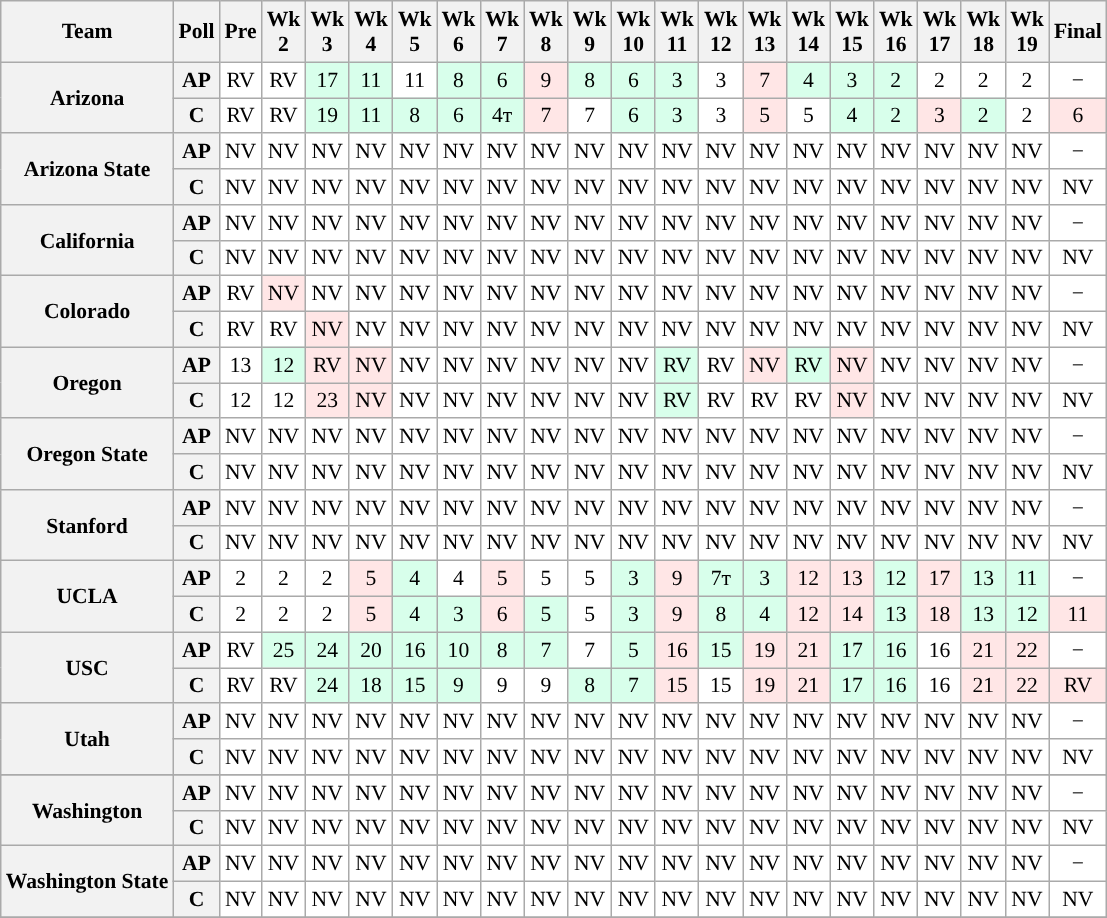<table class="wikitable" style="white-space:nowrap;font-size:90%;text-align:center;">
<tr>
<th>Team</th>
<th>Poll</th>
<th>Pre</th>
<th>Wk<br>2</th>
<th>Wk<br>3</th>
<th>Wk<br>4</th>
<th>Wk<br>5</th>
<th>Wk<br>6</th>
<th>Wk<br>7</th>
<th>Wk<br>8</th>
<th>Wk<br>9</th>
<th>Wk<br>10</th>
<th>Wk<br>11</th>
<th>Wk<br>12</th>
<th>Wk<br>13</th>
<th>Wk<br>14</th>
<th>Wk<br>15</th>
<th>Wk<br>16</th>
<th>Wk<br>17</th>
<th>Wk<br>18</th>
<th>Wk<br>19</th>
<th>Final</th>
</tr>
<tr>
<th rowspan=2 style=>Arizona</th>
<th>AP</th>
<td style="background:#FFF;">RV</td>
<td style="background:#FFF;">RV</td>
<td style="background:#d8ffeb;">17</td>
<td style="background:#d8ffeb;">11</td>
<td style="background:#FFF;">11</td>
<td style="background:#d8ffeb;">8</td>
<td style="background:#d8ffeb;">6</td>
<td style="background:#ffe6e6">9</td>
<td style="background:#d8ffeb;">8</td>
<td style="background:#d8ffeb;">6</td>
<td style="background:#d8ffeb;">3</td>
<td style="background:#FFF;">3</td>
<td style="background:#FFe6e6;">7</td>
<td style="background:#d8ffeb;">4</td>
<td style="background:#d8ffeb;">3</td>
<td style="background:#D8Ffeb;">2</td>
<td style="background:#FFF;">2</td>
<td style="background:#FFF;">2</td>
<td style="background:#FFF;">2</td>
<td style="background:#FFF;">−</td>
</tr>
<tr>
<th>C</th>
<td style="background:#FFF;">RV</td>
<td style="background:#FFF;">RV</td>
<td style="background:#d8ffeb;">19</td>
<td style="background:#d8ffeb;">11</td>
<td style="background:#d8ffeb;">8</td>
<td style="background:#d8ffeb;">6</td>
<td style="background:#d8ffeb;">4т</td>
<td style="background:#FFE6e6;">7</td>
<td style="background:#FFF;">7</td>
<td style="background:#d8ffeb;">6</td>
<td style="background:#d8ffeb;">3</td>
<td style="background:#FFF;">3</td>
<td style="background:#FFE6e6;">5</td>
<td style="background:#FFF;">5</td>
<td style="background:#d8ffeb;">4</td>
<td style="background:#d8ffeb;">2</td>
<td style="background:#FFE6e6;">3</td>
<td style="background:#d8ffeb;">2</td>
<td style="background:#FFF;">2</td>
<td style="background:#FFE6e6;">6</td>
</tr>
<tr>
<th rowspan=2 style=>Arizona State</th>
<th>AP</th>
<td style="background:#FFF;">NV</td>
<td style="background:#FFF;">NV</td>
<td style="background:#FFF;">NV</td>
<td style="background:#FFF;">NV</td>
<td style="background:#FFF;">NV</td>
<td style="background:#FFF;">NV</td>
<td style="background:#FFF;">NV</td>
<td style="background:#FFF;">NV</td>
<td style="background:#FFF;">NV</td>
<td style="background:#FFF;">NV</td>
<td style="background:#FFF;">NV</td>
<td style="background:#FFF;">NV</td>
<td style="background:#FFF;">NV</td>
<td style="background:#FFF;">NV</td>
<td style="background:#FFF;">NV</td>
<td style="background:#FFF;">NV</td>
<td style="background:#FFF;">NV</td>
<td style="background:#FFF;">NV</td>
<td style="background:#FFF;">NV</td>
<td style="background:#FFF;">−</td>
</tr>
<tr>
<th>C</th>
<td style="background:#FFF;">NV</td>
<td style="background:#FFF;">NV</td>
<td style="background:#FFF;">NV</td>
<td style="background:#FFF;">NV</td>
<td style="background:#FFF;">NV</td>
<td style="background:#FFF;">NV</td>
<td style="background:#FFF;">NV</td>
<td style="background:#FFF;">NV</td>
<td style="background:#FFF;">NV</td>
<td style="background:#FFF;">NV</td>
<td style="background:#FFF;">NV</td>
<td style="background:#FFF;">NV</td>
<td style="background:#FFF;">NV</td>
<td style="background:#FFF;">NV</td>
<td style="background:#FFF;">NV</td>
<td style="background:#FFF;">NV</td>
<td style="background:#FFF;">NV</td>
<td style="background:#FFF;">NV</td>
<td style="background:#FFF;">NV</td>
<td style="background:#FFF;">NV</td>
</tr>
<tr>
<th rowspan=2 style=>California</th>
<th>AP</th>
<td style="background:#FFF;">NV</td>
<td style="background:#FFF;">NV</td>
<td style="background:#FFF;">NV</td>
<td style="background:#FFF;">NV</td>
<td style="background:#FFF;">NV</td>
<td style="background:#FFF;">NV</td>
<td style="background:#FFF;">NV</td>
<td style="background:#FFF;">NV</td>
<td style="background:#FFF;">NV</td>
<td style="background:#FFF;">NV</td>
<td style="background:#FFF;">NV</td>
<td style="background:#FFF;">NV</td>
<td style="background:#FFF;">NV</td>
<td style="background:#FFF;">NV</td>
<td style="background:#FFF;">NV</td>
<td style="background:#FFF;">NV</td>
<td style="background:#FFF;">NV</td>
<td style="background:#FFF;">NV</td>
<td style="background:#FFF;">NV</td>
<td style="background:#FFF;">−</td>
</tr>
<tr>
<th>C</th>
<td style="background:#FFF;">NV</td>
<td style="background:#FFF;">NV</td>
<td style="background:#FFF;">NV</td>
<td style="background:#FFF;">NV</td>
<td style="background:#FFF;">NV</td>
<td style="background:#FFF;">NV</td>
<td style="background:#FFF;">NV</td>
<td style="background:#FFF;">NV</td>
<td style="background:#FFF;">NV</td>
<td style="background:#FFF;">NV</td>
<td style="background:#FFF;">NV</td>
<td style="background:#FFF;">NV</td>
<td style="background:#FFF;">NV</td>
<td style="background:#FFF;">NV</td>
<td style="background:#FFF;">NV</td>
<td style="background:#FFF;">NV</td>
<td style="background:#FFF;">NV</td>
<td style="background:#FFF;">NV</td>
<td style="background:#FFF;">NV</td>
<td style="background:#FFF;">NV</td>
</tr>
<tr>
<th rowspan=2 style=>Colorado</th>
<th>AP</th>
<td style="background:#FFF;">RV</td>
<td style="background:#ffe6e6">NV</td>
<td style="background:#FFF;">NV</td>
<td style="background:#FFF;">NV</td>
<td style="background:#FFF;">NV</td>
<td style="background:#FFF;">NV</td>
<td style="background:#FFF;">NV</td>
<td style="background:#FFF;">NV</td>
<td style="background:#FFF;">NV</td>
<td style="background:#FFF;">NV</td>
<td style="background:#FFF;">NV</td>
<td style="background:#FFF;">NV</td>
<td style="background:#FFF;">NV</td>
<td style="background:#FFF;">NV</td>
<td style="background:#FFF;">NV</td>
<td style="background:#FFF;">NV</td>
<td style="background:#FFF;">NV</td>
<td style="background:#FFF;">NV</td>
<td style="background:#FFF;">NV</td>
<td style="background:#FFF;">−</td>
</tr>
<tr>
<th>C</th>
<td style="background:#FFF;">RV</td>
<td style="background:#FFF;">RV</td>
<td style="background:#ffe6e6">NV</td>
<td style="background:#FFF;">NV</td>
<td style="background:#FFF;">NV</td>
<td style="background:#FFF;">NV</td>
<td style="background:#FFF;">NV</td>
<td style="background:#FFF;">NV</td>
<td style="background:#FFF;">NV</td>
<td style="background:#FFF;">NV</td>
<td style="background:#FFF;">NV</td>
<td style="background:#FFF;">NV</td>
<td style="background:#FFF;">NV</td>
<td style="background:#FFF;">NV</td>
<td style="background:#FFF;">NV</td>
<td style="background:#FFF;">NV</td>
<td style="background:#FFF;">NV</td>
<td style="background:#FFF;">NV</td>
<td style="background:#FFF;">NV</td>
<td style="background:#FFF;">NV</td>
</tr>
<tr>
<th rowspan=2 style=>Oregon</th>
<th>AP</th>
<td style="background:#FFF;">13</td>
<td style="background:#d8ffeb;">12</td>
<td style="background:#ffe6e6;">RV</td>
<td style="background:#ffe6e6;">NV</td>
<td style="background:#FFF;">NV</td>
<td style="background:#FFF;">NV</td>
<td style="background:#FFF;">NV</td>
<td style="background:#FFF;">NV</td>
<td style="background:#FFF;">NV</td>
<td style="background:#FFF;">NV</td>
<td style="background:#D8ffeb;">RV</td>
<td style="background:#FFF;">RV</td>
<td style="background:#FFE6e6;">NV</td>
<td style="background:#D8ffeb;">RV</td>
<td style="background:#FFE6e6;">NV</td>
<td style="background:#FFF;">NV</td>
<td style="background:#FFF;">NV</td>
<td style="background:#FFF;">NV</td>
<td style="background:#FFF;">NV</td>
<td style="background:#FFF;">−</td>
</tr>
<tr>
<th>C</th>
<td style="background:#FFF;">12</td>
<td style="background:#FFF;">12</td>
<td style="background:#ffe6e6">23</td>
<td style="background:#ffe6e6">NV</td>
<td style="background:#FFF;">NV</td>
<td style="background:#FFF;">NV</td>
<td style="background:#FFF;">NV</td>
<td style="background:#FFF;">NV</td>
<td style="background:#FFF;">NV</td>
<td style="background:#FFF;">NV</td>
<td style="background:#D8Ffeb;">RV</td>
<td style="background:#FFF;">RV</td>
<td style="background:#FFF;">RV</td>
<td style="background:#FFF;">RV</td>
<td style="background:#ffe6e6">NV</td>
<td style="background:#FFF;">NV</td>
<td style="background:#FFF;">NV</td>
<td style="background:#FFF;">NV</td>
<td style="background:#FFF;">NV</td>
<td style="background:#FFF;">NV</td>
</tr>
<tr>
<th rowspan=2 style=>Oregon State</th>
<th>AP</th>
<td style="background:#FFF;">NV</td>
<td style="background:#FFF;">NV</td>
<td style="background:#FFF;">NV</td>
<td style="background:#FFF;">NV</td>
<td style="background:#FFF;">NV</td>
<td style="background:#FFF;">NV</td>
<td style="background:#FFF;">NV</td>
<td style="background:#FFF;">NV</td>
<td style="background:#FFF;">NV</td>
<td style="background:#FFF;">NV</td>
<td style="background:#FFF;">NV</td>
<td style="background:#FFF;">NV</td>
<td style="background:#FFF;">NV</td>
<td style="background:#FFF;">NV</td>
<td style="background:#FFF;">NV</td>
<td style="background:#FFF;">NV</td>
<td style="background:#FFF;">NV</td>
<td style="background:#FFF;">NV</td>
<td style="background:#FFF;">NV</td>
<td style="background:#FFF;">−</td>
</tr>
<tr>
<th>C</th>
<td style="background:#FFF;">NV</td>
<td style="background:#FFF;">NV</td>
<td style="background:#FFF;">NV</td>
<td style="background:#FFF;">NV</td>
<td style="background:#FFF;">NV</td>
<td style="background:#FFF;">NV</td>
<td style="background:#FFF;">NV</td>
<td style="background:#FFF;">NV</td>
<td style="background:#FFF;">NV</td>
<td style="background:#FFF;">NV</td>
<td style="background:#FFF;">NV</td>
<td style="background:#FFF;">NV</td>
<td style="background:#FFF;">NV</td>
<td style="background:#FFF;">NV</td>
<td style="background:#FFF;">NV</td>
<td style="background:#FFF;">NV</td>
<td style="background:#FFF;">NV</td>
<td style="background:#FFF;">NV</td>
<td style="background:#FFF;">NV</td>
<td style="background:#FFF;">NV</td>
</tr>
<tr>
<th rowspan=2 style=>Stanford</th>
<th>AP</th>
<td style="background:#FFF;">NV</td>
<td style="background:#FFF;">NV</td>
<td style="background:#FFF;">NV</td>
<td style="background:#FFF;">NV</td>
<td style="background:#FFF;">NV</td>
<td style="background:#FFF;">NV</td>
<td style="background:#FFF;">NV</td>
<td style="background:#FFF;">NV</td>
<td style="background:#FFF;">NV</td>
<td style="background:#FFF;">NV</td>
<td style="background:#FFF;">NV</td>
<td style="background:#FFF;">NV</td>
<td style="background:#FFF;">NV</td>
<td style="background:#FFF;">NV</td>
<td style="background:#FFF;">NV</td>
<td style="background:#FFF;">NV</td>
<td style="background:#FFF;">NV</td>
<td style="background:#FFF;">NV</td>
<td style="background:#FFF;">NV</td>
<td style="background:#FFF;">−</td>
</tr>
<tr>
<th>C</th>
<td style="background:#FFF;">NV</td>
<td style="background:#FFF;">NV</td>
<td style="background:#FFF;">NV</td>
<td style="background:#FFF;">NV</td>
<td style="background:#FFF;">NV</td>
<td style="background:#FFF;">NV</td>
<td style="background:#FFF;">NV</td>
<td style="background:#FFF;">NV</td>
<td style="background:#FFF;">NV</td>
<td style="background:#FFF;">NV</td>
<td style="background:#FFF;">NV</td>
<td style="background:#FFF;">NV</td>
<td style="background:#FFF;">NV</td>
<td style="background:#FFF;">NV</td>
<td style="background:#FFF;">NV</td>
<td style="background:#FFF;">NV</td>
<td style="background:#FFF;">NV</td>
<td style="background:#FFF;">NV</td>
<td style="background:#FFF;">NV</td>
<td style="background:#FFF;">NV</td>
</tr>
<tr>
<th rowspan=2 style=>UCLA</th>
<th>AP</th>
<td style="background:#FFF;">2</td>
<td style="background:#FFF;">2</td>
<td style="background:#FFF;">2</td>
<td style="background:#ffe6e6">5</td>
<td style="background:#d8ffeb;">4</td>
<td style="background:#FFF;">4</td>
<td style="background:#ffe6e6">5</td>
<td style="background:#FFF;">5</td>
<td style="background:#FFF;">5</td>
<td style="background:#d8ffeb;">3</td>
<td style="background:#FFe6e6;">9</td>
<td style="background:#d8ffeb;">7т</td>
<td style="background:#D8ffeb;">3</td>
<td style="background:#FFe6e6;">12</td>
<td style="background:#FFe6e6;">13</td>
<td style="background:#D8ffeb;">12</td>
<td style="background:#FFe6e6;">17</td>
<td style="background:#D8ffeb;">13</td>
<td style="background:#D8ffeb;">11</td>
<td style="background:#FFF;">−</td>
</tr>
<tr>
<th>C</th>
<td style="background:#FFF;">2</td>
<td style="background:#FFF;">2</td>
<td style="background:#FFF;">2</td>
<td style="background:#ffe6e6">5</td>
<td style="background:#d8ffeb;">4</td>
<td style="background:#d8ffeb;">3</td>
<td style="background:#ffe6e6">6</td>
<td style="background:#d8ffeb;">5</td>
<td style="background:#FFF;">5</td>
<td style="background:#d8ffeb;">3</td>
<td style="background:#FFE6e6;">9</td>
<td style="background:#d8ffeb;">8</td>
<td style="background:#D8ffeb;">4</td>
<td style="background:#FFE6e6;">12</td>
<td style="background:#FFe6e6;">14</td>
<td style="background:#D8ffeb;">13</td>
<td style="background:#FFE6e6;">18</td>
<td style="background:#D8ffeb;">13</td>
<td style="background:#D8ffeb;">12</td>
<td style="background:#FFE6e6;">11</td>
</tr>
<tr>
<th rowspan=2 style=>USC</th>
<th>AP</th>
<td style="background:#FFF;">RV</td>
<td style="background:#d8ffeb;">25</td>
<td style="background:#d8ffeb;">24</td>
<td style="background:#d8ffeb;">20</td>
<td style="background:#d8ffeb;">16</td>
<td style="background:#d8ffeb;">10</td>
<td style="background:#d8ffeb;">8</td>
<td style="background:#d8ffeb;">7</td>
<td style="background:#FFF;">7</td>
<td style="background:#d8ffeb;">5</td>
<td style="background:#FFe6e6;">16</td>
<td style="background:#d8ffeb;">15</td>
<td style="background:#FFE6e6;">19</td>
<td style="background:#FFe6e6;">21</td>
<td style="background:#d8ffeb;">17</td>
<td style="background:#D8ffeb;">16</td>
<td style="background:#FFF;">16</td>
<td style="background:#FFe6e6;">21</td>
<td style="background:#FFe6e6;">22</td>
<td style="background:#FFF;">−</td>
</tr>
<tr>
<th>C</th>
<td style="background:#FFF;">RV</td>
<td style="background:#FFF;">RV</td>
<td style="background:#d8ffeb;">24</td>
<td style="background:#d8ffeb;">18</td>
<td style="background:#d8ffeb;">15</td>
<td style="background:#d8ffeb;">9</td>
<td style="background:#FFF;">9</td>
<td style="background:#FFF;">9</td>
<td style="background:#d8ffeb;">8</td>
<td style="background:#d8ffeb;">7</td>
<td style="background:#FFe6e6;">15</td>
<td style="background:#FFF;">15</td>
<td style="background:#FFe6e6;">19</td>
<td style="background:#FFe6e6;">21</td>
<td style="background:#d8ffeb;">17</td>
<td style="background:#D8ffeb;">16</td>
<td style="background:#FFF;">16</td>
<td style="background:#FFe6e6;">21</td>
<td style="background:#FFe6e6;">22</td>
<td style="background:#FFE6e6;">RV</td>
</tr>
<tr>
<th rowspan=2 style=>Utah</th>
<th>AP</th>
<td style="background:#FFF;">NV</td>
<td style="background:#FFF;">NV</td>
<td style="background:#FFF;">NV</td>
<td style="background:#FFF;">NV</td>
<td style="background:#FFF;">NV</td>
<td style="background:#FFF;">NV</td>
<td style="background:#FFF;">NV</td>
<td style="background:#FFF;">NV</td>
<td style="background:#FFF;">NV</td>
<td style="background:#FFF;">NV</td>
<td style="background:#FFF;">NV</td>
<td style="background:#FFF;">NV</td>
<td style="background:#FFF;">NV</td>
<td style="background:#FFF;">NV</td>
<td style="background:#FFF;">NV</td>
<td style="background:#FFF;">NV</td>
<td style="background:#FFF;">NV</td>
<td style="background:#FFF;">NV</td>
<td style="background:#FFF;">NV</td>
<td style="background:#FFF;">−</td>
</tr>
<tr>
<th>C</th>
<td style="background:#FFF;">NV</td>
<td style="background:#FFF;">NV</td>
<td style="background:#FFF;">NV</td>
<td style="background:#FFF;">NV</td>
<td style="background:#FFF;">NV</td>
<td style="background:#FFF;">NV</td>
<td style="background:#FFF;">NV</td>
<td style="background:#FFF;">NV</td>
<td style="background:#FFF;">NV</td>
<td style="background:#FFF;">NV</td>
<td style="background:#FFF;">NV</td>
<td style="background:#FFF;">NV</td>
<td style="background:#FFF;">NV</td>
<td style="background:#FFF;">NV</td>
<td style="background:#FFF;">NV</td>
<td style="background:#FFF;">NV</td>
<td style="background:#FFF;">NV</td>
<td style="background:#FFF;">NV</td>
<td style="background:#FFF;">NV</td>
<td style="background:#FFF;">NV</td>
</tr>
<tr>
</tr>
<tr>
<th rowspan=2 style=>Washington</th>
<th>AP</th>
<td style="background:#FFF;">NV</td>
<td style="background:#FFF;">NV</td>
<td style="background:#FFF;">NV</td>
<td style="background:#FFF;">NV</td>
<td style="background:#FFF;">NV</td>
<td style="background:#FFF;">NV</td>
<td style="background:#FFF;">NV</td>
<td style="background:#FFF;">NV</td>
<td style="background:#FFF;">NV</td>
<td style="background:#FFF;">NV</td>
<td style="background:#FFF;">NV</td>
<td style="background:#FFF;">NV</td>
<td style="background:#FFF;">NV</td>
<td style="background:#FFF;">NV</td>
<td style="background:#FFF;">NV</td>
<td style="background:#FFF;">NV</td>
<td style="background:#FFF;">NV</td>
<td style="background:#FFF;">NV</td>
<td style="background:#FFF;">NV</td>
<td style="background:#FFF;">−</td>
</tr>
<tr>
<th>C</th>
<td style="background:#FFF;">NV</td>
<td style="background:#FFF;">NV</td>
<td style="background:#FFF;">NV</td>
<td style="background:#FFF;">NV</td>
<td style="background:#FFF;">NV</td>
<td style="background:#FFF;">NV</td>
<td style="background:#FFF;">NV</td>
<td style="background:#FFF;">NV</td>
<td style="background:#FFF;">NV</td>
<td style="background:#FFF;">NV</td>
<td style="background:#FFF;">NV</td>
<td style="background:#FFF;">NV</td>
<td style="background:#FFF;">NV</td>
<td style="background:#FFF;">NV</td>
<td style="background:#FFF;">NV</td>
<td style="background:#FFF;">NV</td>
<td style="background:#FFF;">NV</td>
<td style="background:#FFF;">NV</td>
<td style="background:#FFF;">NV</td>
<td style="background:#FFF;">NV</td>
</tr>
<tr>
<th rowspan=2 style=>Washington State</th>
<th>AP</th>
<td style="background:#FFF;">NV</td>
<td style="background:#FFF;">NV</td>
<td style="background:#FFF;">NV</td>
<td style="background:#FFF;">NV</td>
<td style="background:#FFF;">NV</td>
<td style="background:#FFF;">NV</td>
<td style="background:#FFF;">NV</td>
<td style="background:#FFF;">NV</td>
<td style="background:#FFF;">NV</td>
<td style="background:#FFF;">NV</td>
<td style="background:#FFF;">NV</td>
<td style="background:#FFF;">NV</td>
<td style="background:#FFF;">NV</td>
<td style="background:#FFF;">NV</td>
<td style="background:#FFF;">NV</td>
<td style="background:#FFF;">NV</td>
<td style="background:#FFF;">NV</td>
<td style="background:#FFF;">NV</td>
<td style="background:#FFF;">NV</td>
<td style="background:#FFF;">−</td>
</tr>
<tr>
<th>C</th>
<td style="background:#FFF;">NV</td>
<td style="background:#FFF;">NV</td>
<td style="background:#FFF;">NV</td>
<td style="background:#FFF;">NV</td>
<td style="background:#FFF;">NV</td>
<td style="background:#FFF;">NV</td>
<td style="background:#FFF;">NV</td>
<td style="background:#FFF;">NV</td>
<td style="background:#FFF;">NV</td>
<td style="background:#FFF;">NV</td>
<td style="background:#FFF;">NV</td>
<td style="background:#FFF;">NV</td>
<td style="background:#FFF;">NV</td>
<td style="background:#FFF;">NV</td>
<td style="background:#FFF;">NV</td>
<td style="background:#FFF;">NV</td>
<td style="background:#FFF;">NV</td>
<td style="background:#FFF;">NV</td>
<td style="background:#FFF;">NV</td>
<td style="background:#FFF;">NV</td>
</tr>
<tr>
</tr>
</table>
